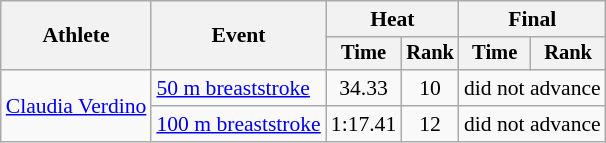<table class=wikitable style="font-size:90%">
<tr>
<th rowspan="2">Athlete</th>
<th rowspan="2">Event</th>
<th colspan="2">Heat</th>
<th colspan="2">Final</th>
</tr>
<tr style="font-size:95%">
<th>Time</th>
<th>Rank</th>
<th>Time</th>
<th>Rank</th>
</tr>
<tr align=center>
<td align=left rowspan=2><a href='#'>Claudia Verdino</a></td>
<td align=left><a href='#'>50 m breaststroke</a></td>
<td>34.33</td>
<td>10</td>
<td colspan=2>did not advance</td>
</tr>
<tr align=center>
<td align=left><a href='#'>100 m breaststroke</a></td>
<td>1:17.41</td>
<td>12</td>
<td colspan=2>did not advance</td>
</tr>
</table>
